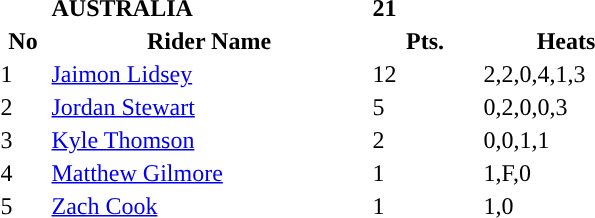<table class="toccolours">
<tr>
<td></td>
<td><strong>AUSTRALIA</strong></td>
<td><strong>21</strong></td>
</tr>
<tr style="background-color:">
<th width=30px>No</th>
<th width=210px>Rider Name</th>
<th width=70px>Pts.</th>
<th width=110px>Heats</th>
</tr>
<tr style="background-color:">
<td>1</td>
<td><a href='#'>Jaimon Lidsey</a></td>
<td>12</td>
<td>2,2,0,4,1,3</td>
</tr>
<tr style="background-color:">
<td>2</td>
<td><a href='#'>Jordan Stewart</a></td>
<td>5</td>
<td>0,2,0,0,3</td>
</tr>
<tr style="background-color:">
<td>3</td>
<td><a href='#'>Kyle Thomson</a></td>
<td>2</td>
<td>0,0,1,1</td>
</tr>
<tr style="background-color:">
<td>4</td>
<td><a href='#'>Matthew Gilmore</a></td>
<td>1</td>
<td>1,F,0</td>
</tr>
<tr style="background-color:">
<td>5</td>
<td><a href='#'>Zach Cook</a></td>
<td>1</td>
<td>1,0</td>
</tr>
</table>
